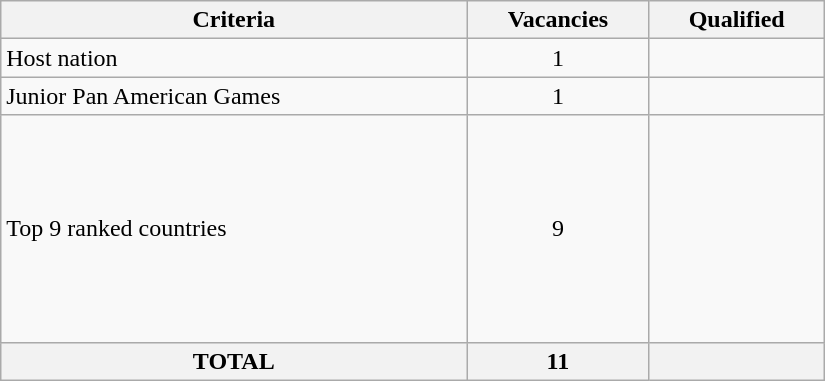<table class = "wikitable" width=550>
<tr>
<th>Criteria</th>
<th>Vacancies</th>
<th>Qualified</th>
</tr>
<tr>
<td>Host nation</td>
<td align="center">1</td>
<td></td>
</tr>
<tr>
<td>Junior Pan American Games</td>
<td align="center">1</td>
<td></td>
</tr>
<tr>
<td>Top 9 ranked countries</td>
<td align="center">9</td>
<td><br><br><br><br><br><br><br><br></td>
</tr>
<tr>
<th>TOTAL</th>
<th>11</th>
<th></th>
</tr>
</table>
